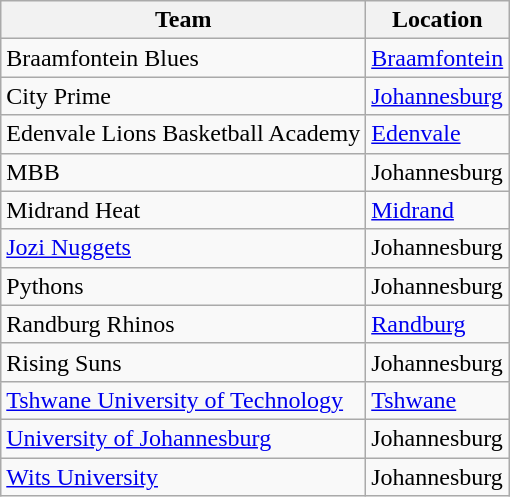<table class="wikitable">
<tr>
<th>Team</th>
<th>Location</th>
</tr>
<tr>
<td>Braamfontein Blues</td>
<td><a href='#'>Braamfontein</a></td>
</tr>
<tr>
<td>City Prime</td>
<td><a href='#'>Johannesburg</a></td>
</tr>
<tr>
<td>Edenvale Lions Basketball Academy</td>
<td><a href='#'>Edenvale</a></td>
</tr>
<tr>
<td>MBB</td>
<td>Johannesburg</td>
</tr>
<tr>
<td>Midrand Heat</td>
<td><a href='#'>Midrand</a></td>
</tr>
<tr>
<td><a href='#'>Jozi Nuggets</a></td>
<td>Johannesburg</td>
</tr>
<tr>
<td>Pythons</td>
<td>Johannesburg</td>
</tr>
<tr>
<td>Randburg Rhinos</td>
<td><a href='#'>Randburg</a></td>
</tr>
<tr>
<td>Rising Suns</td>
<td>Johannesburg</td>
</tr>
<tr>
<td><a href='#'>Tshwane University of Technology</a></td>
<td><a href='#'>Tshwane</a></td>
</tr>
<tr>
<td><a href='#'>University of Johannesburg</a></td>
<td>Johannesburg</td>
</tr>
<tr>
<td><a href='#'>Wits University</a></td>
<td>Johannesburg</td>
</tr>
</table>
